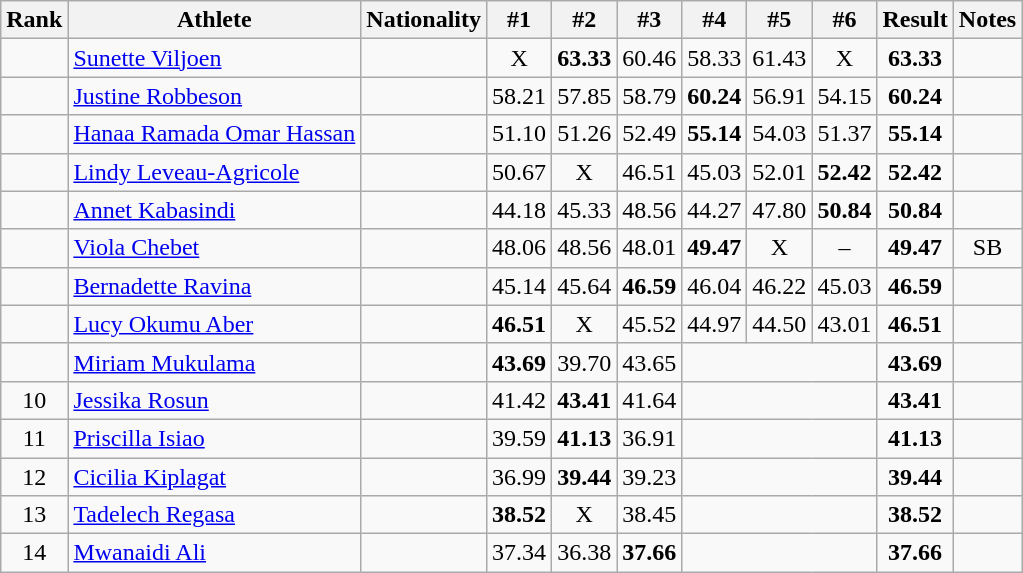<table class="wikitable sortable" style="text-align:center">
<tr>
<th>Rank</th>
<th>Athlete</th>
<th>Nationality</th>
<th>#1</th>
<th>#2</th>
<th>#3</th>
<th>#4</th>
<th>#5</th>
<th>#6</th>
<th>Result</th>
<th>Notes</th>
</tr>
<tr>
<td></td>
<td align=left><a href='#'>Sunette Viljoen</a></td>
<td align=left></td>
<td>X</td>
<td><strong>63.33</strong></td>
<td>60.46</td>
<td>58.33</td>
<td>61.43</td>
<td>X</td>
<td><strong>63.33</strong></td>
<td></td>
</tr>
<tr>
<td></td>
<td align=left><a href='#'>Justine Robbeson</a></td>
<td align=left></td>
<td>58.21</td>
<td>57.85</td>
<td>58.79</td>
<td><strong>60.24</strong></td>
<td>56.91</td>
<td>54.15</td>
<td><strong>60.24</strong></td>
<td></td>
</tr>
<tr>
<td></td>
<td align=left><a href='#'>Hanaa Ramada Omar Hassan</a></td>
<td align=left></td>
<td>51.10</td>
<td>51.26</td>
<td>52.49</td>
<td><strong>55.14</strong></td>
<td>54.03</td>
<td>51.37</td>
<td><strong>55.14</strong></td>
<td></td>
</tr>
<tr>
<td></td>
<td align=left><a href='#'>Lindy Leveau-Agricole</a></td>
<td align=left></td>
<td>50.67</td>
<td>X</td>
<td>46.51</td>
<td>45.03</td>
<td>52.01</td>
<td><strong>52.42</strong></td>
<td><strong>52.42</strong></td>
<td></td>
</tr>
<tr>
<td></td>
<td align=left><a href='#'>Annet Kabasindi</a></td>
<td align=left></td>
<td>44.18</td>
<td>45.33</td>
<td>48.56</td>
<td>44.27</td>
<td>47.80</td>
<td><strong>50.84</strong></td>
<td><strong>50.84</strong></td>
<td></td>
</tr>
<tr>
<td></td>
<td align=left><a href='#'>Viola Chebet</a></td>
<td align=left></td>
<td>48.06</td>
<td>48.56</td>
<td>48.01</td>
<td><strong>49.47</strong></td>
<td>X</td>
<td>–</td>
<td><strong>49.47</strong></td>
<td>SB</td>
</tr>
<tr>
<td></td>
<td align=left><a href='#'>Bernadette Ravina</a></td>
<td align=left></td>
<td>45.14</td>
<td>45.64</td>
<td><strong>46.59</strong></td>
<td>46.04</td>
<td>46.22</td>
<td>45.03</td>
<td><strong>46.59</strong></td>
<td></td>
</tr>
<tr>
<td></td>
<td align=left><a href='#'>Lucy Okumu Aber</a></td>
<td align=left></td>
<td><strong>46.51</strong></td>
<td>X</td>
<td>45.52</td>
<td>44.97</td>
<td>44.50</td>
<td>43.01</td>
<td><strong>46.51</strong></td>
<td></td>
</tr>
<tr>
<td></td>
<td align=left><a href='#'>Miriam Mukulama</a></td>
<td align=left></td>
<td><strong>43.69</strong></td>
<td>39.70</td>
<td>43.65</td>
<td colspan=3></td>
<td><strong>43.69</strong></td>
<td></td>
</tr>
<tr>
<td>10</td>
<td align=left><a href='#'>Jessika Rosun</a></td>
<td align=left></td>
<td>41.42</td>
<td><strong>43.41</strong></td>
<td>41.64</td>
<td colspan=3></td>
<td><strong>43.41</strong></td>
<td></td>
</tr>
<tr>
<td>11</td>
<td align=left><a href='#'>Priscilla Isiao</a></td>
<td align=left></td>
<td>39.59</td>
<td><strong>41.13</strong></td>
<td>36.91</td>
<td colspan=3></td>
<td><strong>41.13</strong></td>
<td></td>
</tr>
<tr>
<td>12</td>
<td align=left><a href='#'>Cicilia Kiplagat</a></td>
<td align=left></td>
<td>36.99</td>
<td><strong>39.44</strong></td>
<td>39.23</td>
<td colspan=3></td>
<td><strong>39.44</strong></td>
<td></td>
</tr>
<tr>
<td>13</td>
<td align=left><a href='#'>Tadelech Regasa</a></td>
<td align=left></td>
<td><strong>38.52</strong></td>
<td>X</td>
<td>38.45</td>
<td colspan=3></td>
<td><strong>38.52</strong></td>
<td></td>
</tr>
<tr>
<td>14</td>
<td align=left><a href='#'>Mwanaidi Ali</a></td>
<td align=left></td>
<td>37.34</td>
<td>36.38</td>
<td><strong>37.66</strong></td>
<td colspan=3></td>
<td><strong>37.66</strong></td>
<td></td>
</tr>
</table>
